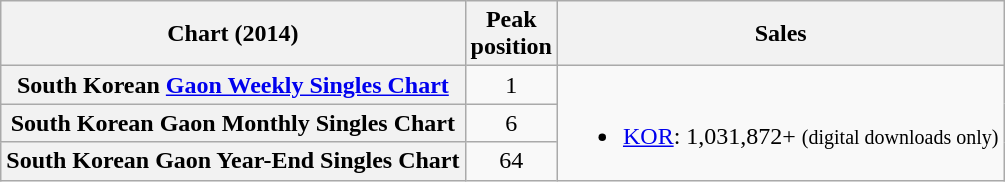<table class="wikitable sortable plainrowheaders">
<tr>
<th scope="col">Chart (2014)</th>
<th scope="col">Peak<br>position</th>
<th scope="col">Sales</th>
</tr>
<tr>
<th scope="row">South Korean <a href='#'>Gaon Weekly Singles Chart</a></th>
<td style="text-align:center;">1</td>
<td rowspan="3"><br><ul><li><a href='#'>KOR</a>: 1,031,872+ <small>(digital downloads only)</small></li></ul></td>
</tr>
<tr>
<th scope="row">South Korean Gaon Monthly Singles Chart</th>
<td style="text-align:center;">6</td>
</tr>
<tr>
<th scope="row">South Korean Gaon Year-End Singles Chart</th>
<td style="text-align:center;">64</td>
</tr>
</table>
